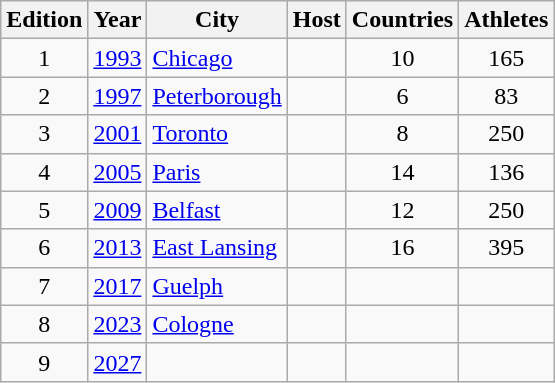<table class="wikitable">
<tr>
<th>Edition</th>
<th>Year</th>
<th>City</th>
<th>Host</th>
<th>Countries</th>
<th>Athletes</th>
</tr>
<tr>
<td align=center>1</td>
<td><a href='#'>1993</a></td>
<td><a href='#'>Chicago</a></td>
<td></td>
<td align=center>10</td>
<td align=center>165</td>
</tr>
<tr>
<td align=center>2</td>
<td><a href='#'>1997</a></td>
<td><a href='#'>Peterborough</a></td>
<td></td>
<td align=center>6</td>
<td align=center>83</td>
</tr>
<tr>
<td align=center>3</td>
<td><a href='#'>2001</a></td>
<td><a href='#'>Toronto</a></td>
<td></td>
<td align=center>8</td>
<td align=center>250</td>
</tr>
<tr>
<td align=center>4</td>
<td><a href='#'>2005</a></td>
<td><a href='#'>Paris</a></td>
<td></td>
<td align=center>14</td>
<td align=center>136</td>
</tr>
<tr>
<td align=center>5</td>
<td><a href='#'>2009</a></td>
<td><a href='#'>Belfast</a></td>
<td></td>
<td align=center>12</td>
<td align=center>250</td>
</tr>
<tr>
<td align=center>6</td>
<td><a href='#'>2013</a></td>
<td><a href='#'>East Lansing</a></td>
<td></td>
<td align=center>16</td>
<td align=center>395</td>
</tr>
<tr>
<td align=center>7</td>
<td><a href='#'>2017</a></td>
<td><a href='#'>Guelph</a></td>
<td></td>
<td align=center></td>
<td align=center></td>
</tr>
<tr>
<td align=center>8</td>
<td><a href='#'>2023</a></td>
<td><a href='#'>Cologne</a></td>
<td></td>
<td align=center></td>
<td align=center></td>
</tr>
<tr>
<td align=center>9</td>
<td><a href='#'>2027</a></td>
<td></td>
<td></td>
<td></td>
<td></td>
</tr>
</table>
